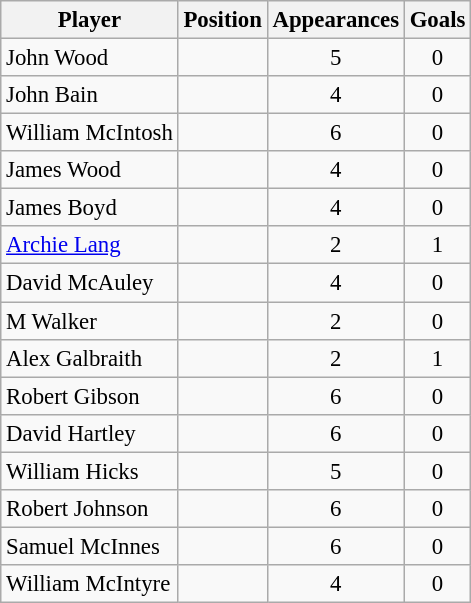<table class="wikitable sortable" style="text-align: center; font-size:95%">
<tr>
<th class="unsortable">Player</th>
<th>Position</th>
<th>Appearances</th>
<th>Goals</th>
</tr>
<tr>
<td align=left> John Wood</td>
<td></td>
<td>5</td>
<td>0</td>
</tr>
<tr>
<td align=left> John Bain</td>
<td></td>
<td>4</td>
<td>0</td>
</tr>
<tr>
<td align=left> William McIntosh</td>
<td></td>
<td>6</td>
<td>0</td>
</tr>
<tr>
<td align=left> James Wood</td>
<td></td>
<td>4</td>
<td>0</td>
</tr>
<tr>
<td align=left> James Boyd</td>
<td></td>
<td>4</td>
<td>0</td>
</tr>
<tr>
<td align=left> <a href='#'>Archie Lang</a></td>
<td></td>
<td>2</td>
<td>1</td>
</tr>
<tr>
<td align=left> David McAuley</td>
<td></td>
<td>4</td>
<td>0</td>
</tr>
<tr>
<td align=left> M Walker</td>
<td></td>
<td>2</td>
<td>0</td>
</tr>
<tr>
<td align=left> Alex Galbraith</td>
<td></td>
<td>2</td>
<td>1</td>
</tr>
<tr>
<td align=left> Robert Gibson</td>
<td></td>
<td>6</td>
<td>0</td>
</tr>
<tr>
<td align=left> David Hartley</td>
<td></td>
<td>6</td>
<td>0</td>
</tr>
<tr>
<td align=left> William Hicks</td>
<td></td>
<td>5</td>
<td>0</td>
</tr>
<tr>
<td align=left> Robert Johnson</td>
<td></td>
<td>6</td>
<td>0</td>
</tr>
<tr>
<td align=left> Samuel McInnes</td>
<td></td>
<td>6</td>
<td>0</td>
</tr>
<tr>
<td align=left> William McIntyre</td>
<td></td>
<td>4</td>
<td>0</td>
</tr>
</table>
